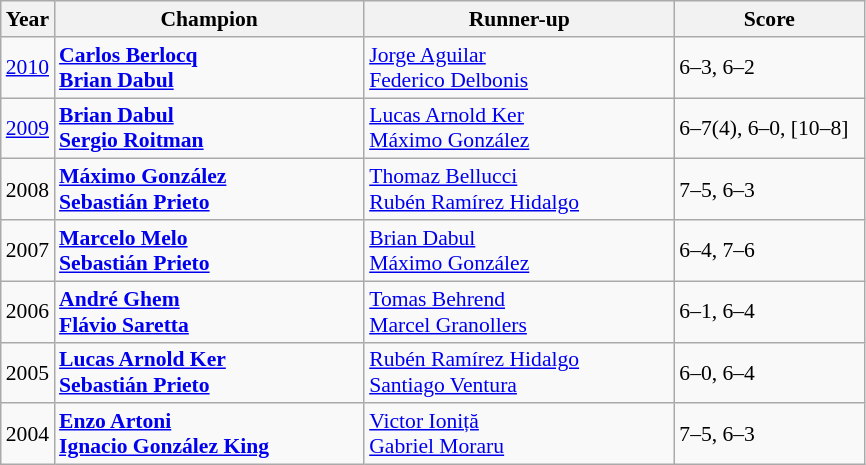<table class="wikitable" style="font-size:90%">
<tr>
<th>Year</th>
<th width="200">Champion</th>
<th width="200">Runner-up</th>
<th width="120">Score</th>
</tr>
<tr>
<td><a href='#'>2010</a></td>
<td> <strong><a href='#'>Carlos Berlocq</a></strong> <br>  <strong><a href='#'>Brian Dabul</a></strong></td>
<td> <a href='#'>Jorge Aguilar</a> <br>  <a href='#'>Federico Delbonis</a></td>
<td>6–3, 6–2</td>
</tr>
<tr>
<td><a href='#'>2009</a></td>
<td> <strong><a href='#'>Brian Dabul</a></strong> <br>  <strong><a href='#'>Sergio Roitman</a></strong></td>
<td> <a href='#'>Lucas Arnold Ker</a> <br>  <a href='#'>Máximo González</a></td>
<td>6–7(4), 6–0, [10–8]</td>
</tr>
<tr>
<td>2008</td>
<td> <strong><a href='#'>Máximo González</a></strong> <br>  <strong><a href='#'>Sebastián Prieto</a></strong></td>
<td> <a href='#'>Thomaz Bellucci</a> <br>  <a href='#'>Rubén Ramírez Hidalgo</a></td>
<td>7–5, 6–3</td>
</tr>
<tr>
<td>2007</td>
<td> <strong><a href='#'>Marcelo Melo</a></strong> <br>  <strong><a href='#'>Sebastián Prieto</a></strong></td>
<td> <a href='#'>Brian Dabul</a> <br>  <a href='#'>Máximo González</a></td>
<td>6–4, 7–6</td>
</tr>
<tr>
<td>2006</td>
<td> <strong><a href='#'>André Ghem</a></strong> <br>  <strong><a href='#'>Flávio Saretta</a></strong></td>
<td> <a href='#'>Tomas Behrend</a> <br>  <a href='#'>Marcel Granollers</a></td>
<td>6–1, 6–4</td>
</tr>
<tr>
<td>2005</td>
<td> <strong><a href='#'>Lucas Arnold Ker</a></strong> <br>  <strong><a href='#'>Sebastián Prieto</a></strong></td>
<td> <a href='#'>Rubén Ramírez Hidalgo</a> <br>  <a href='#'>Santiago Ventura</a></td>
<td>6–0, 6–4</td>
</tr>
<tr>
<td>2004</td>
<td> <strong><a href='#'>Enzo Artoni</a></strong> <br>  <strong><a href='#'>Ignacio González King</a></strong></td>
<td> <a href='#'>Victor Ioniță</a> <br>  <a href='#'>Gabriel Moraru</a></td>
<td>7–5, 6–3</td>
</tr>
</table>
